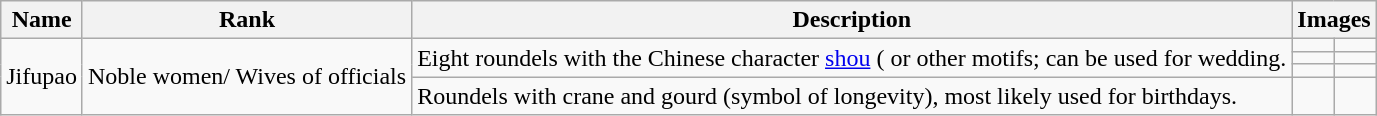<table class="wikitable">
<tr>
<th>Name</th>
<th>Rank</th>
<th>Description</th>
<th colspan="2">Images</th>
</tr>
<tr>
<td rowspan="4">Jifupao</td>
<td rowspan="4">Noble women/ Wives of officials</td>
<td rowspan="3">Eight roundels with the Chinese character <a href='#'>shou</a> ( or other motifs; can be used for wedding.</td>
<td></td>
<td></td>
</tr>
<tr>
<td></td>
<td></td>
</tr>
<tr>
<td></td>
<td></td>
</tr>
<tr>
<td>Roundels with crane and gourd (symbol of longevity), most likely used for birthdays.</td>
<td></td>
<td></td>
</tr>
</table>
